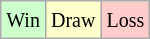<table class="wikitable">
<tr>
<td style="background-color: #CCFFCC;"><small>Win</small></td>
<td style="background-color: #FFFFCC;"><small>Draw</small></td>
<td style="background-color: #FFCCCC;"><small>Loss</small></td>
</tr>
</table>
